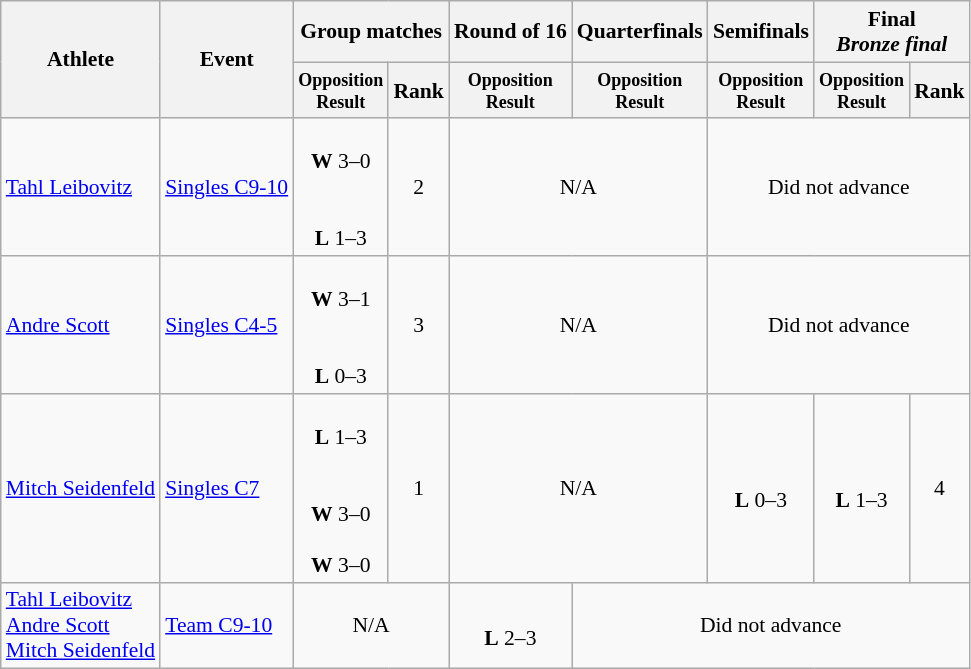<table class=wikitable style="font-size:90%">
<tr>
<th rowspan="2">Athlete</th>
<th rowspan="2">Event</th>
<th colspan="2">Group matches</th>
<th>Round of 16</th>
<th>Quarterfinals</th>
<th>Semifinals</th>
<th colspan="2">Final<br><em>Bronze final</em></th>
</tr>
<tr>
<th style="line-height:1em"><small>Opposition<br>Result</small></th>
<th>Rank</th>
<th style="line-height:1em"><small>Opposition<br>Result</small></th>
<th style="line-height:1em"><small>Opposition<br>Result</small></th>
<th style="line-height:1em"><small>Opposition<br>Result</small></th>
<th style="line-height:1em"><small>Opposition<br>Result</small></th>
<th>Rank</th>
</tr>
<tr>
<td><a href='#'>Tahl Leibovitz</a></td>
<td><a href='#'>Singles C9-10</a></td>
<td align="center"><br> <strong>W</strong> 3–0<br><br><br> <strong>L</strong> 1–3</td>
<td align="center">2</td>
<td align="center" colspan="2">N/A</td>
<td align="center" colspan="3">Did not advance</td>
</tr>
<tr>
<td><a href='#'>Andre Scott</a></td>
<td><a href='#'>Singles C4-5</a></td>
<td align="center"><br> <strong>W</strong> 3–1<br><br><br> <strong>L</strong> 0–3</td>
<td align="center">3</td>
<td align="center" colspan="2">N/A</td>
<td align="center" colspan="3">Did not advance</td>
</tr>
<tr>
<td><a href='#'>Mitch Seidenfeld</a></td>
<td><a href='#'>Singles C7</a></td>
<td align="center"><br> <strong>L</strong> 1–3<br><br><br> <strong>W</strong> 3–0<br>
<br> <strong>W</strong> 3–0</td>
<td align="center">1</td>
<td align="center" colspan="2">N/A</td>
<td align="center"><br> <strong>L</strong> 0–3</td>
<td align="center"><br> <strong>L</strong> 1–3</td>
<td align="center">4</td>
</tr>
<tr>
<td><a href='#'>Tahl Leibovitz</a><br><a href='#'>Andre Scott</a><br><a href='#'>Mitch Seidenfeld</a></td>
<td><a href='#'>Team C9-10</a></td>
<td align="center" colspan="2">N/A</td>
<td align="center"><br> <strong>L</strong> 2–3</td>
<td align="center" colspan="4">Did not advance</td>
</tr>
</table>
